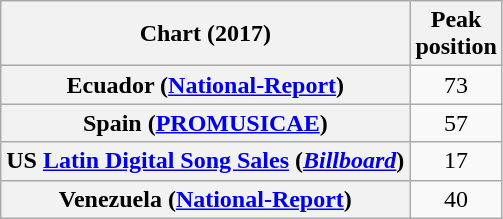<table class="wikitable sortable plainrowheaders" style="text-align:center">
<tr>
<th scope="col">Chart (2017)</th>
<th scope="col">Peak<br> position</th>
</tr>
<tr>
<th scope="row">Ecuador (<a href='#'>National-Report</a>)</th>
<td>73</td>
</tr>
<tr>
<th scope="row">Spain (<a href='#'>PROMUSICAE</a>)</th>
<td>57</td>
</tr>
<tr>
<th scope="row">US <a href='#'>Latin Digital Song Sales</a> (<a href='#'><em>Billboard</em></a>)</th>
<td>17</td>
</tr>
<tr>
<th scope="row">Venezuela (<a href='#'>National-Report</a>)</th>
<td>40</td>
</tr>
</table>
